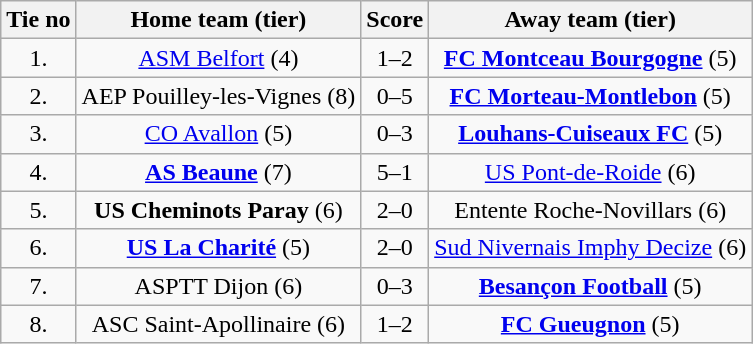<table class="wikitable" style="text-align: center">
<tr>
<th>Tie no</th>
<th>Home team (tier)</th>
<th>Score</th>
<th>Away team (tier)</th>
</tr>
<tr>
<td>1.</td>
<td><a href='#'>ASM Belfort</a> (4)</td>
<td>1–2</td>
<td><strong><a href='#'>FC Montceau Bourgogne</a></strong> (5)</td>
</tr>
<tr>
<td>2.</td>
<td>AEP Pouilley-les-Vignes (8)</td>
<td>0–5</td>
<td><strong><a href='#'>FC Morteau-Montlebon</a></strong> (5)</td>
</tr>
<tr>
<td>3.</td>
<td><a href='#'>CO Avallon</a> (5)</td>
<td>0–3 </td>
<td><strong><a href='#'>Louhans-Cuiseaux FC</a></strong> (5)</td>
</tr>
<tr>
<td>4.</td>
<td><strong><a href='#'>AS Beaune</a></strong> (7)</td>
<td>5–1</td>
<td><a href='#'>US Pont-de-Roide</a> (6)</td>
</tr>
<tr>
<td>5.</td>
<td><strong>US Cheminots Paray</strong> (6)</td>
<td>2–0</td>
<td>Entente Roche-Novillars (6)</td>
</tr>
<tr>
<td>6.</td>
<td><strong><a href='#'>US La Charité</a></strong> (5)</td>
<td>2–0</td>
<td><a href='#'>Sud Nivernais Imphy Decize</a> (6)</td>
</tr>
<tr>
<td>7.</td>
<td>ASPTT Dijon (6)</td>
<td>0–3</td>
<td><strong><a href='#'>Besançon Football</a></strong> (5)</td>
</tr>
<tr>
<td>8.</td>
<td>ASC Saint-Apollinaire (6)</td>
<td>1–2</td>
<td><strong><a href='#'>FC Gueugnon</a></strong> (5)</td>
</tr>
</table>
